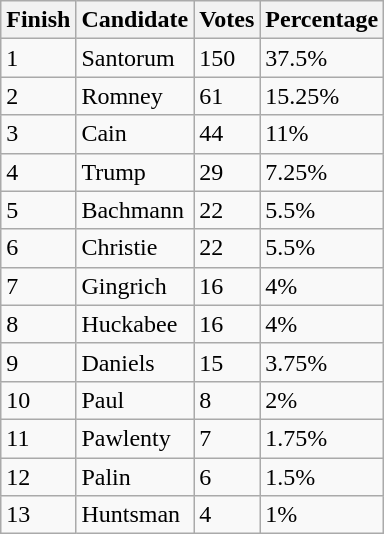<table class="wikitable sortable">
<tr>
<th>Finish</th>
<th>Candidate</th>
<th>Votes</th>
<th>Percentage</th>
</tr>
<tr>
<td>1</td>
<td>Santorum</td>
<td>150</td>
<td>37.5%</td>
</tr>
<tr>
<td>2</td>
<td>Romney</td>
<td>61</td>
<td>15.25%</td>
</tr>
<tr>
<td>3</td>
<td>Cain</td>
<td>44</td>
<td>11%</td>
</tr>
<tr>
<td>4</td>
<td>Trump</td>
<td>29</td>
<td>7.25%</td>
</tr>
<tr>
<td>5</td>
<td>Bachmann</td>
<td>22</td>
<td>5.5%</td>
</tr>
<tr>
<td>6</td>
<td>Christie</td>
<td>22</td>
<td>5.5%</td>
</tr>
<tr>
<td>7</td>
<td>Gingrich</td>
<td>16</td>
<td>4%</td>
</tr>
<tr>
<td>8</td>
<td>Huckabee</td>
<td>16</td>
<td>4%</td>
</tr>
<tr>
<td>9</td>
<td>Daniels</td>
<td>15</td>
<td>3.75%</td>
</tr>
<tr>
<td>10</td>
<td>Paul</td>
<td>8</td>
<td>2%</td>
</tr>
<tr>
<td>11</td>
<td>Pawlenty</td>
<td>7</td>
<td>1.75%</td>
</tr>
<tr>
<td>12</td>
<td>Palin</td>
<td>6</td>
<td>1.5%</td>
</tr>
<tr>
<td>13</td>
<td>Huntsman</td>
<td>4</td>
<td>1%</td>
</tr>
</table>
